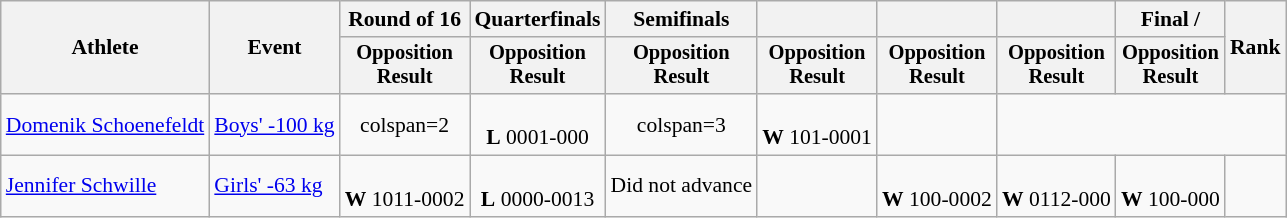<table class="wikitable" style="font-size:90%">
<tr>
<th rowspan="2">Athlete</th>
<th rowspan="2">Event</th>
<th>Round of 16</th>
<th>Quarterfinals</th>
<th>Semifinals</th>
<th></th>
<th></th>
<th></th>
<th>Final / </th>
<th rowspan=2>Rank</th>
</tr>
<tr style="font-size:95%">
<th>Opposition<br>Result</th>
<th>Opposition<br>Result</th>
<th>Opposition<br>Result</th>
<th>Opposition<br>Result</th>
<th>Opposition<br>Result</th>
<th>Opposition<br>Result</th>
<th>Opposition<br>Result</th>
</tr>
<tr align=center>
<td align=left><a href='#'>Domenik Schoenefeldt</a></td>
<td align=left><a href='#'>Boys' -100 kg</a></td>
<td>colspan=2 </td>
<td><br><strong>L</strong> 0001-000</td>
<td>colspan=3 </td>
<td><br><strong>W</strong> 101-0001</td>
<td></td>
</tr>
<tr align=center>
<td align=left><a href='#'>Jennifer Schwille</a></td>
<td align=left><a href='#'>Girls' -63 kg</a></td>
<td><br><strong>W</strong> 1011-0002</td>
<td><br><strong>L</strong> 0000-0013</td>
<td>Did not advance</td>
<td></td>
<td><br><strong>W</strong> 100-0002</td>
<td><br><strong>W</strong> 0112-000</td>
<td><br><strong>W</strong> 100-000</td>
<td></td>
</tr>
</table>
